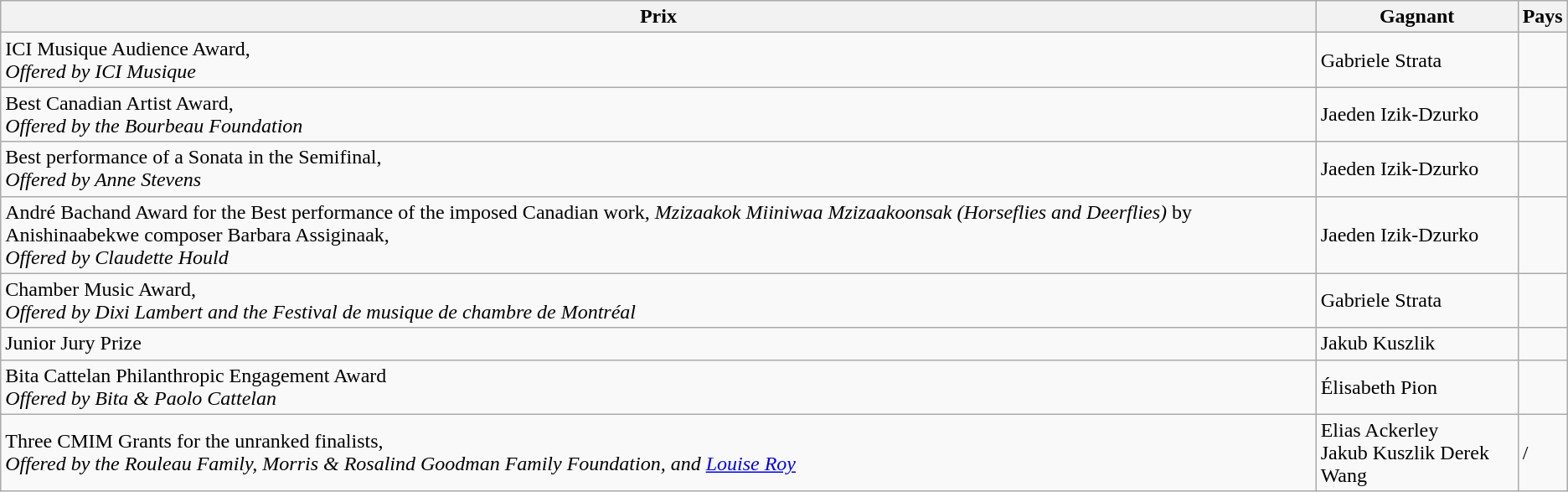<table class="wikitable">
<tr>
<th>Prix</th>
<th>Gagnant</th>
<th>Pays</th>
</tr>
<tr>
<td>ICI Musique Audience Award,<br><em>Offered by ICI Musique</em></td>
<td>Gabriele Strata</td>
<td></td>
</tr>
<tr>
<td>Best Canadian Artist Award,<br><em>Offered by the Bourbeau Foundation</em></td>
<td>Jaeden Izik-Dzurko</td>
<td></td>
</tr>
<tr>
<td>Best performance of a Sonata in the Semifinal,<br><em>Offered by Anne Stevens</em></td>
<td>Jaeden Izik-Dzurko</td>
<td></td>
</tr>
<tr>
<td>André Bachand Award for the Best performance of the imposed Canadian work, <em>Mzizaakok Miiniwaa Mzizaakoonsak (Horseflies and Deerflies)</em> by Anishinaabekwe composer Barbara Assiginaak,<br><em>Offered by Claudette Hould</em></td>
<td>Jaeden Izik-Dzurko</td>
<td></td>
</tr>
<tr>
<td>Chamber Music Award,<br><em>Offered by Dixi Lambert and the Festival de musique de chambre de Montréal</em></td>
<td>Gabriele Strata</td>
<td></td>
</tr>
<tr>
<td>Junior Jury Prize</td>
<td>Jakub Kuszlik</td>
<td></td>
</tr>
<tr>
<td>Bita Cattelan Philanthropic Engagement Award<br><em>Offered by Bita & Paolo Cattelan</em></td>
<td>Élisabeth Pion</td>
<td></td>
</tr>
<tr>
<td>Three CMIM Grants for the unranked finalists,<br><em>Offered by the Rouleau Family, Morris & Rosalind Goodman Family Foundation, and <a href='#'>Louise Roy</a></em></td>
<td>Elias Ackerley<br>Jakub Kuszlik Derek Wang</td>
<td> / </td>
</tr>
</table>
